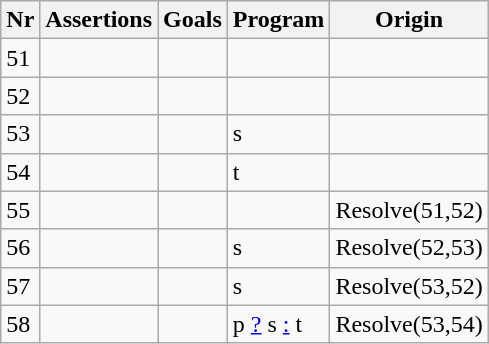<table class="wikitable" style="float:right;">
<tr>
<th>Nr</th>
<th>Assertions</th>
<th>Goals</th>
<th>Program</th>
<th>Origin</th>
</tr>
<tr>
<td>51</td>
<td></td>
<td></td>
<td></td>
<td></td>
</tr>
<tr>
<td>52</td>
<td></td>
<td></td>
<td></td>
<td></td>
</tr>
<tr>
<td>53</td>
<td></td>
<td></td>
<td>s</td>
<td></td>
</tr>
<tr>
<td>54</td>
<td></td>
<td></td>
<td>t</td>
<td></td>
</tr>
<tr>
<td>55</td>
<td></td>
<td></td>
<td></td>
<td>Resolve(51,52)</td>
</tr>
<tr>
<td>56</td>
<td></td>
<td></td>
<td>s</td>
<td>Resolve(52,53)</td>
</tr>
<tr>
<td>57</td>
<td></td>
<td></td>
<td>s</td>
<td>Resolve(53,52)</td>
</tr>
<tr>
<td>58</td>
<td></td>
<td></td>
<td>p <a href='#'>?</a> s <a href='#'>:</a> t</td>
<td>Resolve(53,54)</td>
</tr>
</table>
